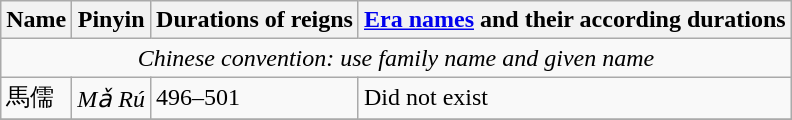<table class="wikitable">
<tr>
<th>Name</th>
<th>Pinyin</th>
<th>Durations of reigns</th>
<th><a href='#'>Era names</a> and their according durations</th>
</tr>
<tr>
<td colspan="5" style="text-align:center;"><em>Chinese convention:  use family name and given name</em></td>
</tr>
<tr>
<td>馬儒</td>
<td><em>Mǎ Rú</em></td>
<td>496–501</td>
<td>Did not exist</td>
</tr>
<tr>
</tr>
</table>
